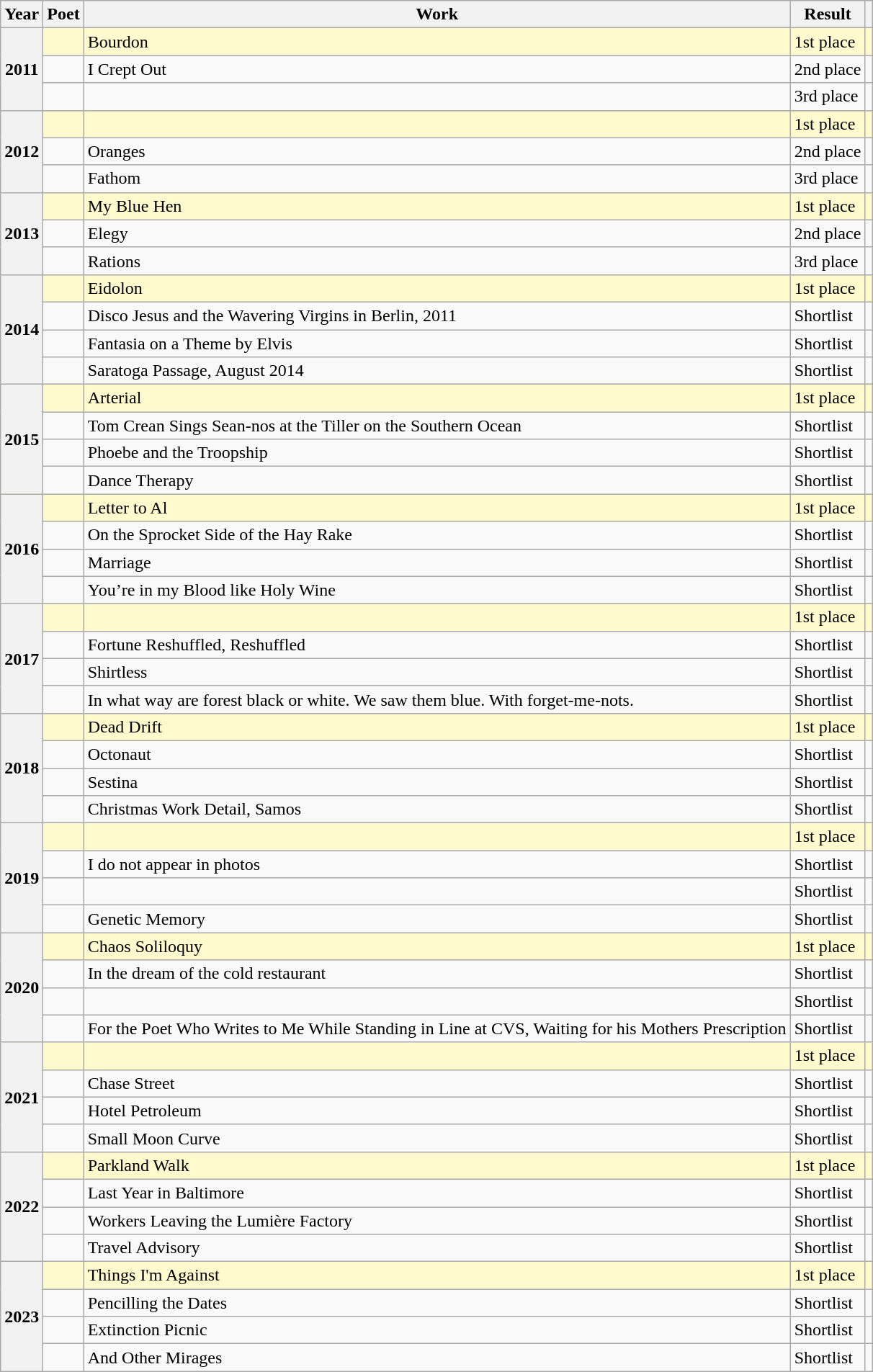<table class="wikitable">
<tr>
<th scope="col">Year</th>
<th scope="col">Poet</th>
<th scope="col">Work</th>
<th scope="col">Result</th>
<th scope="col"></th>
</tr>
<tr style=background:LemonChiffon; color:black>
<th rowspan="3">2011</th>
<td></td>
<td>Bourdon</td>
<td>1st place</td>
<td></td>
</tr>
<tr>
<td></td>
<td>I Crept Out</td>
<td>2nd place</td>
<td></td>
</tr>
<tr>
<td></td>
<td></td>
<td>3rd place</td>
<td></td>
</tr>
<tr style=background:LemonChiffon; color:black>
<th rowspan="3">2012</th>
<td></td>
<td></td>
<td>1st place</td>
<td></td>
</tr>
<tr>
<td></td>
<td>Oranges</td>
<td>2nd place</td>
<td></td>
</tr>
<tr>
<td></td>
<td>Fathom</td>
<td>3rd place</td>
<td></td>
</tr>
<tr style=background:LemonChiffon; color:black>
<th rowspan="3">2013</th>
<td></td>
<td>My Blue Hen</td>
<td>1st place</td>
<td></td>
</tr>
<tr>
<td></td>
<td>Elegy</td>
<td>2nd place</td>
<td></td>
</tr>
<tr>
<td></td>
<td>Rations</td>
<td>3rd place</td>
<td></td>
</tr>
<tr style=background:LemonChiffon; color:black>
<th rowspan="4">2014</th>
<td></td>
<td>Eidolon</td>
<td>1st place</td>
<td></td>
</tr>
<tr>
<td></td>
<td>Disco Jesus and the Wavering Virgins in Berlin, 2011</td>
<td>Shortlist</td>
<td></td>
</tr>
<tr>
<td></td>
<td>Fantasia on a Theme by Elvis</td>
<td>Shortlist</td>
<td></td>
</tr>
<tr>
<td></td>
<td>Saratoga Passage, August 2014</td>
<td>Shortlist</td>
<td></td>
</tr>
<tr style=background:LemonChiffon; color:black>
<th rowspan="4">2015</th>
<td></td>
<td>Arterial</td>
<td>1st place</td>
<td></td>
</tr>
<tr>
<td></td>
<td>Tom Crean Sings Sean-nos at the Tiller on the Southern Ocean</td>
<td>Shortlist</td>
<td></td>
</tr>
<tr>
<td></td>
<td>Phoebe and the Troopship</td>
<td>Shortlist</td>
<td></td>
</tr>
<tr>
<td></td>
<td>Dance Therapy</td>
<td>Shortlist</td>
<td></td>
</tr>
<tr style=background:LemonChiffon; color:black>
<th rowspan="4">2016</th>
<td></td>
<td>Letter to Al</td>
<td>1st place</td>
<td></td>
</tr>
<tr>
<td></td>
<td>On the Sprocket Side of the Hay Rake</td>
<td>Shortlist</td>
<td></td>
</tr>
<tr>
<td></td>
<td>Marriage</td>
<td>Shortlist</td>
<td></td>
</tr>
<tr>
<td></td>
<td>You’re in my Blood like Holy Wine</td>
<td>Shortlist</td>
<td></td>
</tr>
<tr style=background:LemonChiffon; color:black>
<th rowspan="4">2017</th>
<td></td>
<td></td>
<td>1st place</td>
<td></td>
</tr>
<tr>
<td></td>
<td>Fortune Reshuffled, Reshuffled</td>
<td>Shortlist</td>
<td></td>
</tr>
<tr>
<td></td>
<td>Shirtless</td>
<td>Shortlist</td>
<td></td>
</tr>
<tr>
<td></td>
<td>In what way are forest black or white. We saw them blue. With forget-me-nots.</td>
<td>Shortlist</td>
<td></td>
</tr>
<tr style=background:LemonChiffon; color:black>
<th rowspan="4">2018</th>
<td></td>
<td>Dead Drift</td>
<td>1st place</td>
<td></td>
</tr>
<tr>
<td></td>
<td>Octonaut</td>
<td>Shortlist</td>
<td></td>
</tr>
<tr>
<td></td>
<td>Sestina</td>
<td>Shortlist</td>
<td></td>
</tr>
<tr>
<td></td>
<td>Christmas Work Detail, Samos</td>
<td>Shortlist</td>
<td></td>
</tr>
<tr style=background:LemonChiffon; color:black>
<th rowspan="4">2019</th>
<td></td>
<td></td>
<td>1st place</td>
<td></td>
</tr>
<tr>
<td></td>
<td>I do not appear in photos</td>
<td>Shortlist</td>
<td></td>
</tr>
<tr>
<td></td>
<td></td>
<td>Shortlist</td>
<td></td>
</tr>
<tr>
<td></td>
<td>Genetic Memory</td>
<td>Shortlist</td>
<td></td>
</tr>
<tr style=background:LemonChiffon; color:black>
<th rowspan="4">2020</th>
<td></td>
<td>Chaos Soliloquy</td>
<td>1st place</td>
<td></td>
</tr>
<tr>
<td></td>
<td>In the dream of the cold restaurant</td>
<td>Shortlist</td>
<td></td>
</tr>
<tr>
<td></td>
<td></td>
<td>Shortlist</td>
<td></td>
</tr>
<tr>
<td></td>
<td>For the Poet Who Writes to Me While Standing in Line at CVS, Waiting for his Mothers Prescription</td>
<td>Shortlist</td>
<td></td>
</tr>
<tr style=background:LemonChiffon; color:black>
<th rowspan="4">2021</th>
<td></td>
<td></td>
<td>1st place</td>
<td></td>
</tr>
<tr>
<td></td>
<td>Chase Street</td>
<td>Shortlist</td>
<td></td>
</tr>
<tr>
<td></td>
<td>Hotel Petroleum</td>
<td>Shortlist</td>
<td></td>
</tr>
<tr>
<td></td>
<td>Small Moon Curve</td>
<td>Shortlist</td>
<td></td>
</tr>
<tr style=background:LemonChiffon; color:black>
<th rowspan="4">2022</th>
<td></td>
<td>Parkland Walk</td>
<td>1st place</td>
<td></td>
</tr>
<tr>
<td></td>
<td>Last Year in Baltimore</td>
<td>Shortlist</td>
<td></td>
</tr>
<tr>
<td></td>
<td>Workers Leaving the Lumière Factory</td>
<td>Shortlist</td>
<td></td>
</tr>
<tr>
<td></td>
<td>Travel Advisory</td>
<td>Shortlist</td>
<td></td>
</tr>
<tr style=background:LemonChiffon; color:black>
<th rowspan="4">2023</th>
<td></td>
<td>Things I'm Against</td>
<td>1st place</td>
<td></td>
</tr>
<tr>
<td></td>
<td>Pencilling the Dates</td>
<td>Shortlist</td>
<td></td>
</tr>
<tr>
<td></td>
<td>Extinction Picnic</td>
<td>Shortlist</td>
<td></td>
</tr>
<tr>
<td></td>
<td>And Other Mirages</td>
<td>Shortlist</td>
<td></td>
</tr>
</table>
